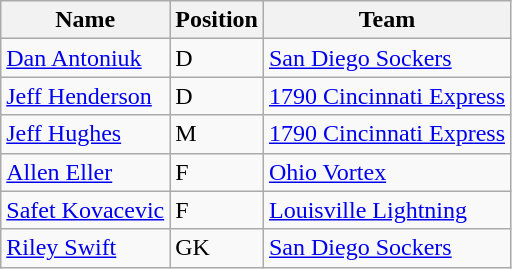<table class="wikitable">
<tr>
<th>Name</th>
<th>Position</th>
<th>Team</th>
</tr>
<tr>
<td><a href='#'>Dan Antoniuk</a></td>
<td>D</td>
<td><a href='#'>San Diego Sockers</a></td>
</tr>
<tr>
<td><a href='#'>Jeff Henderson</a></td>
<td>D</td>
<td><a href='#'>1790 Cincinnati Express</a></td>
</tr>
<tr>
<td><a href='#'>Jeff Hughes</a></td>
<td>M</td>
<td><a href='#'>1790 Cincinnati Express</a></td>
</tr>
<tr>
<td><a href='#'>Allen Eller</a></td>
<td>F</td>
<td><a href='#'>Ohio Vortex</a></td>
</tr>
<tr>
<td><a href='#'>Safet Kovacevic</a></td>
<td>F</td>
<td><a href='#'>Louisville Lightning</a></td>
</tr>
<tr>
<td><a href='#'>Riley Swift</a></td>
<td>GK</td>
<td><a href='#'>San Diego Sockers</a></td>
</tr>
</table>
